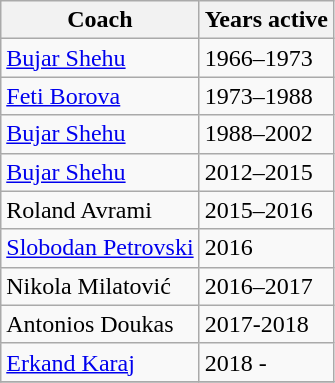<table class="wikitable">
<tr>
<th>Coach</th>
<th>Years active</th>
</tr>
<tr>
<td> <a href='#'>Bujar Shehu</a></td>
<td>1966–1973</td>
</tr>
<tr>
<td> <a href='#'>Feti Borova</a></td>
<td>1973–1988</td>
</tr>
<tr>
<td> <a href='#'>Bujar Shehu</a></td>
<td>1988–2002</td>
</tr>
<tr>
<td> <a href='#'>Bujar Shehu</a></td>
<td>2012–2015</td>
</tr>
<tr>
<td> Roland Avrami</td>
<td>2015–2016</td>
</tr>
<tr>
<td> <a href='#'>Slobodan Petrovski</a></td>
<td>2016</td>
</tr>
<tr>
<td> Nikola Milatović</td>
<td>2016–2017</td>
</tr>
<tr>
<td> Antonios Doukas</td>
<td>2017-2018</td>
</tr>
<tr>
<td> <a href='#'>Erkand Karaj</a></td>
<td>2018 -</td>
</tr>
<tr>
</tr>
</table>
